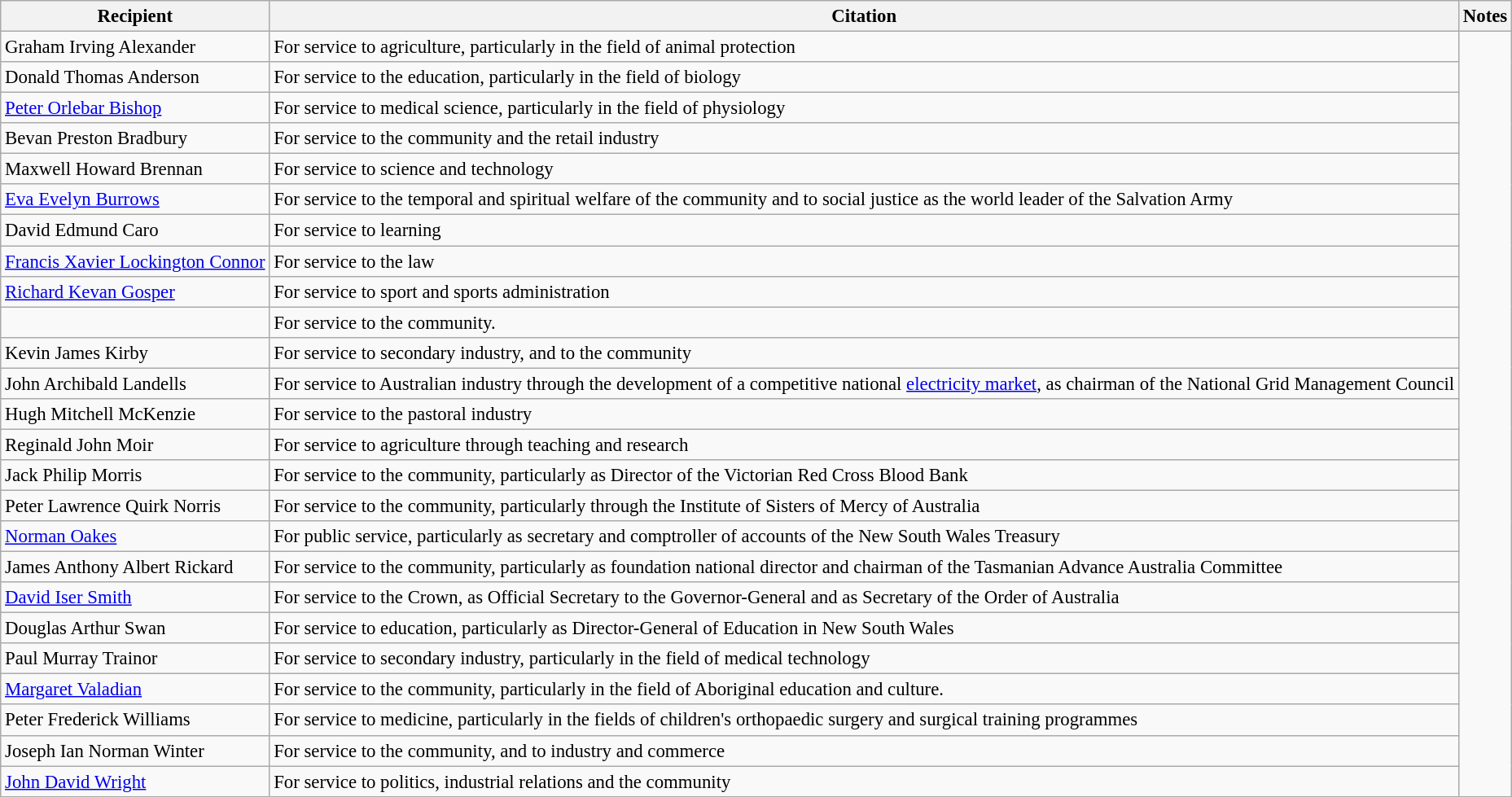<table class="wikitable" style="font-size:95%;">
<tr>
<th>Recipient</th>
<th>Citation</th>
<th>Notes</th>
</tr>
<tr>
<td> Graham Irving Alexander</td>
<td>For service to agriculture, particularly in the field of animal protection</td>
<td rowspan=40></td>
</tr>
<tr>
<td> Donald Thomas Anderson</td>
<td>For service to the education, particularly in the field of biology</td>
</tr>
<tr>
<td> <a href='#'>Peter Orlebar Bishop</a></td>
<td>For service to medical science, particularly in the field of physiology</td>
</tr>
<tr>
<td>Bevan Preston Bradbury</td>
<td>For service to the community and the retail industry</td>
</tr>
<tr>
<td> Maxwell Howard Brennan</td>
<td>For service to science and technology</td>
</tr>
<tr>
<td> <a href='#'>Eva Evelyn Burrows</a></td>
<td>For service to the temporal and spiritual welfare of the community and to social justice as the world leader of the Salvation Army</td>
</tr>
<tr>
<td> David Edmund Caro </td>
<td>For service to learning</td>
</tr>
<tr>
<td> <a href='#'>Francis Xavier Lockington Connor</a></td>
<td>For service to the law</td>
</tr>
<tr>
<td><a href='#'>Richard Kevan Gosper</a></td>
<td>For service to sport and sports administration</td>
</tr>
<tr>
<td></td>
<td>For service to the community.</td>
</tr>
<tr>
<td>Kevin James Kirby</td>
<td>For service to secondary industry, and to the community</td>
</tr>
<tr>
<td>John Archibald Landells</td>
<td>For service to Australian industry through the development of a competitive national <a href='#'>electricity market</a>, as chairman of the National Grid Management Council</td>
</tr>
<tr>
<td>Hugh Mitchell McKenzie</td>
<td>For service to the pastoral industry</td>
</tr>
<tr>
<td> Reginald John Moir</td>
<td>For service to agriculture through teaching and research</td>
</tr>
<tr>
<td> Jack Philip Morris</td>
<td>For service to the community, particularly as Director of the Victorian Red Cross Blood Bank</td>
</tr>
<tr>
<td>Peter Lawrence Quirk Norris </td>
<td>For service to the community, particularly through the Institute of Sisters of Mercy of Australia</td>
</tr>
<tr>
<td><a href='#'>Norman Oakes</a></td>
<td>For public service, particularly as secretary and comptroller of accounts of the New South Wales Treasury</td>
</tr>
<tr>
<td>James Anthony Albert Rickard</td>
<td>For service to the community, particularly as foundation national director and chairman of the Tasmanian Advance Australia Committee</td>
</tr>
<tr>
<td><a href='#'>David Iser Smith</a> </td>
<td>For service to the Crown, as Official Secretary to the Governor-General and as Secretary of the Order of Australia</td>
</tr>
<tr>
<td>Douglas Arthur Swan</td>
<td>For service to education, particularly as Director-General of Education in New South Wales</td>
</tr>
<tr>
<td>Paul Murray Trainor</td>
<td>For service to secondary industry, particularly in the field of medical technology</td>
</tr>
<tr>
<td><a href='#'>Margaret Valadian</a></td>
<td>For service to the community, particularly in the field of  Aboriginal education and culture.</td>
</tr>
<tr>
<td>Peter Frederick Williams</td>
<td>For service to medicine, particularly in the fields of children's orthopaedic surgery and surgical training programmes</td>
</tr>
<tr>
<td>Joseph Ian Norman Winter</td>
<td>For service to the community, and to industry and commerce</td>
</tr>
<tr>
<td> <a href='#'>John David Wright</a></td>
<td>For service to politics, industrial relations and the community</td>
</tr>
</table>
